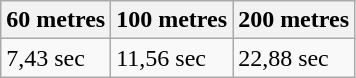<table class="wikitable">
<tr>
<th>60 metres</th>
<th>100 metres</th>
<th>200 metres</th>
</tr>
<tr>
<td>7,43 sec</td>
<td>11,56 sec</td>
<td>22,88 sec</td>
</tr>
</table>
